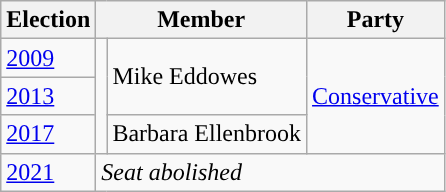<table class="wikitable">
<tr>
<th>Election</th>
<th colspan="2">Member</th>
<th>Party</th>
</tr>
<tr>
<td><a href='#'>2009</a></td>
<td rowspan="3" style="background-color: "></td>
<td rowspan="2">Mike Eddowes</td>
<td rowspan="3"><a href='#'>Conservative</a></td>
</tr>
<tr>
<td><a href='#'>2013</a></td>
</tr>
<tr>
<td><a href='#'>2017</a></td>
<td rowspan="1">Barbara Ellenbrook</td>
</tr>
<tr>
<td><a href='#'>2021</a></td>
<td colspan="3"><em>Seat abolished</em></td>
</tr>
</table>
